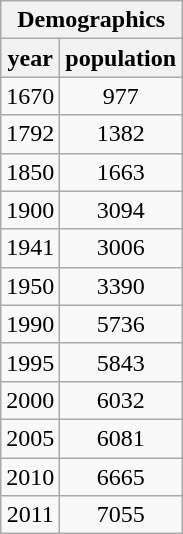<table class="wikitable">
<tr>
<th colspan="2">Demographics</th>
</tr>
<tr bgcolor="#E3E3E3">
<th>year</th>
<th>population</th>
</tr>
<tr>
<td align="center">1670</td>
<td align="center">977</td>
</tr>
<tr>
<td align="center">1792</td>
<td align="center">1382</td>
</tr>
<tr>
<td align="center">1850</td>
<td align="center">1663</td>
</tr>
<tr>
<td align="center">1900</td>
<td align="center">3094</td>
</tr>
<tr>
<td align="center">1941</td>
<td align="center">3006</td>
</tr>
<tr>
<td align="center">1950</td>
<td align="center">3390</td>
</tr>
<tr>
<td align="center">1990</td>
<td align="center">5736</td>
</tr>
<tr>
<td align="center">1995</td>
<td align="center">5843</td>
</tr>
<tr>
<td align="center">2000</td>
<td align="center">6032</td>
</tr>
<tr>
<td align="center">2005</td>
<td align="center">6081</td>
</tr>
<tr>
<td align="center">2010</td>
<td align="center">6665</td>
</tr>
<tr>
<td align="center">2011</td>
<td align="center">7055</td>
</tr>
</table>
